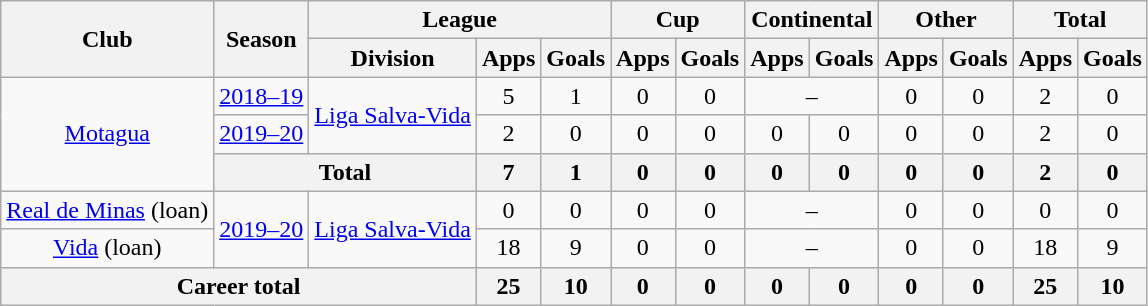<table class="wikitable" style="text-align: center">
<tr>
<th rowspan="2">Club</th>
<th rowspan="2">Season</th>
<th colspan="3">League</th>
<th colspan="2">Cup</th>
<th colspan="2">Continental</th>
<th colspan="2">Other</th>
<th colspan="2">Total</th>
</tr>
<tr>
<th>Division</th>
<th>Apps</th>
<th>Goals</th>
<th>Apps</th>
<th>Goals</th>
<th>Apps</th>
<th>Goals</th>
<th>Apps</th>
<th>Goals</th>
<th>Apps</th>
<th>Goals</th>
</tr>
<tr>
<td rowspan="3"><a href='#'>Motagua</a></td>
<td><a href='#'>2018–19</a></td>
<td rowspan="2"><a href='#'>Liga Salva-Vida</a></td>
<td>5</td>
<td>1</td>
<td>0</td>
<td>0</td>
<td colspan="2">–</td>
<td>0</td>
<td>0</td>
<td>2</td>
<td>0</td>
</tr>
<tr>
<td><a href='#'>2019–20</a></td>
<td>2</td>
<td>0</td>
<td>0</td>
<td>0</td>
<td>0</td>
<td>0</td>
<td>0</td>
<td>0</td>
<td>2</td>
<td>0</td>
</tr>
<tr>
<th colspan=2>Total</th>
<th>7</th>
<th>1</th>
<th>0</th>
<th>0</th>
<th>0</th>
<th>0</th>
<th>0</th>
<th>0</th>
<th>2</th>
<th>0</th>
</tr>
<tr>
<td><a href='#'>Real de Minas</a> (loan)</td>
<td rowspan="2"><a href='#'>2019–20</a></td>
<td rowspan="2"><a href='#'>Liga Salva-Vida</a></td>
<td>0</td>
<td>0</td>
<td>0</td>
<td>0</td>
<td colspan="2">–</td>
<td>0</td>
<td>0</td>
<td>0</td>
<td>0</td>
</tr>
<tr>
<td><a href='#'>Vida</a> (loan)</td>
<td>18</td>
<td>9</td>
<td>0</td>
<td>0</td>
<td colspan="2">–</td>
<td>0</td>
<td>0</td>
<td>18</td>
<td>9</td>
</tr>
<tr>
<th colspan=3>Career total</th>
<th>25</th>
<th>10</th>
<th>0</th>
<th>0</th>
<th>0</th>
<th>0</th>
<th>0</th>
<th>0</th>
<th>25</th>
<th>10</th>
</tr>
</table>
